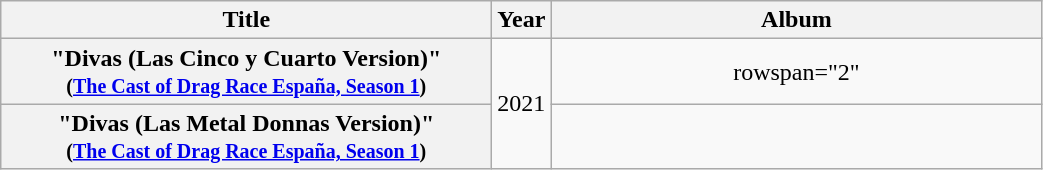<table class="wikitable plainrowheaders" style="text-align:center;">
<tr>
<th style="width:20em;">Title</th>
<th style="width:1em;">Year</th>
<th style="width:20em;">Album</th>
</tr>
<tr>
<th scope="row">"Divas (Las Cinco y Cuarto Version)"<br><small>(<a href='#'>The Cast of Drag Race España, Season 1</a>)</small></th>
<td rowspan="2">2021</td>
<td>rowspan="2" </td>
</tr>
<tr>
<th scope="row">"Divas (Las Metal Donnas Version)"<br><small>(<a href='#'>The Cast of Drag Race España, Season 1</a>)</small></th>
</tr>
</table>
